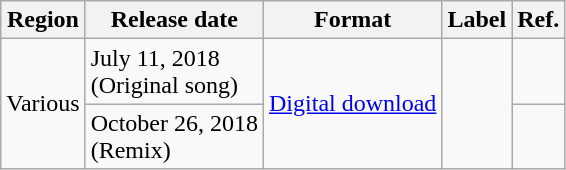<table class="wikitable">
<tr>
<th>Region</th>
<th>Release date</th>
<th>Format</th>
<th>Label</th>
<th>Ref.</th>
</tr>
<tr>
<td rowspan="2">Various</td>
<td>July 11, 2018<br>(Original song)</td>
<td rowspan="2"><a href='#'>Digital download</a></td>
<td rowspan="2"></td>
<td></td>
</tr>
<tr>
<td>October 26, 2018<br>(Remix)</td>
<td></td>
</tr>
</table>
